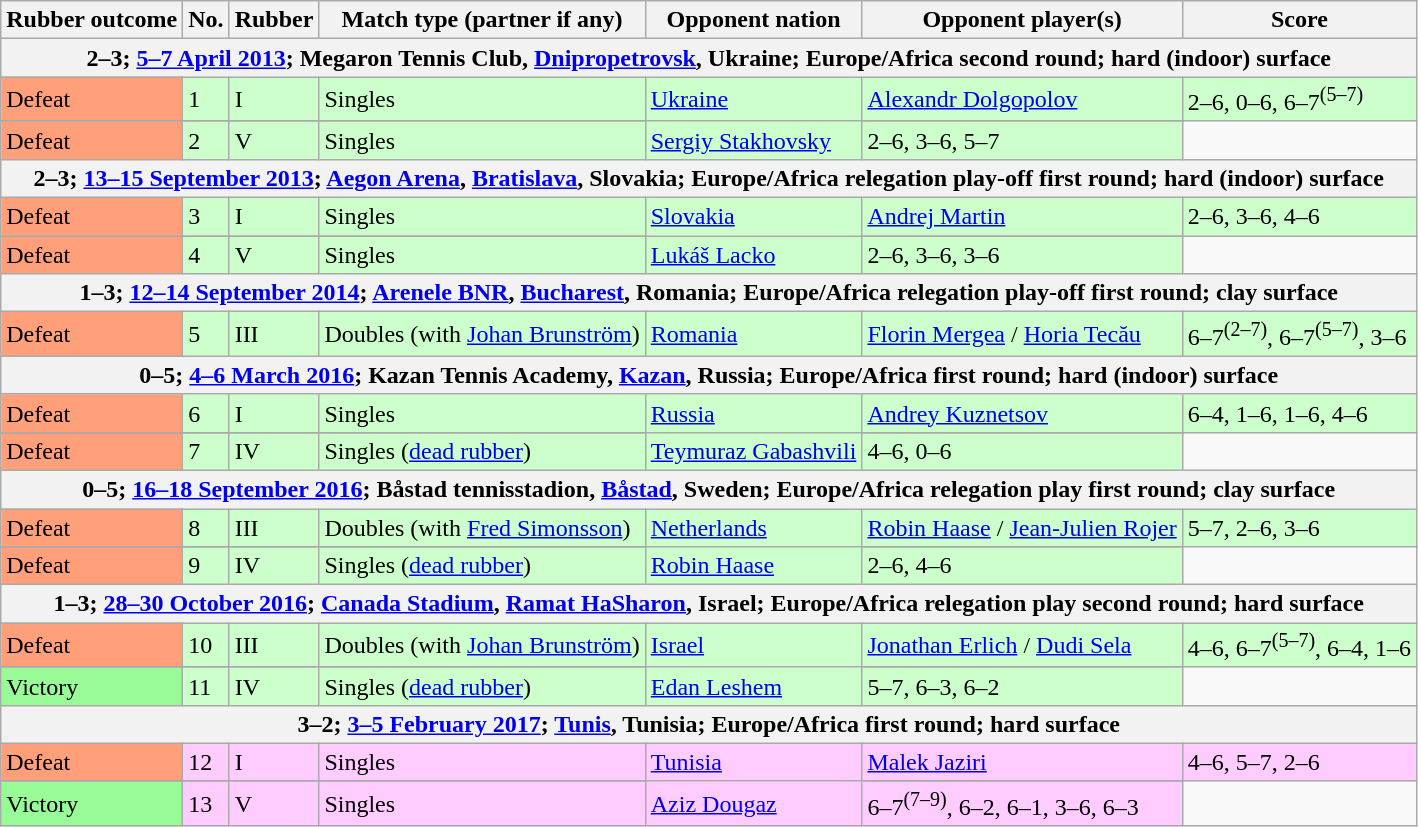<table class=wikitable>
<tr>
<th>Rubber outcome</th>
<th>No.</th>
<th>Rubber</th>
<th>Match type (partner if any)</th>
<th>Opponent nation</th>
<th>Opponent player(s)</th>
<th>Score</th>
</tr>
<tr>
<th colspan=7>2–3; <a href='#'>5–7 April 2013</a>; Megaron Tennis Club, <a href='#'>Dnipropetrovsk</a>, Ukraine; Europe/Africa second round; hard (indoor) surface</th>
</tr>
<tr bgcolor=#CCFFCC>
<td bgcolor=FFA07A>Defeat</td>
<td>1</td>
<td>I</td>
<td>Singles</td>
<td rowspan=2> <a href='#'>Ukraine</a></td>
<td><a href='#'>Alexandr Dolgopolov</a></td>
<td>2–6, 0–6, 6–7<sup>(5–7)</sup></td>
</tr>
<tr>
</tr>
<tr bgcolor=#CCFFCC>
<td bgcolor=FFA07A>Defeat</td>
<td>2</td>
<td>V</td>
<td>Singles</td>
<td><a href='#'>Sergiy Stakhovsky</a></td>
<td>2–6, 3–6, 5–7</td>
</tr>
<tr>
<th colspan=7>2–3; <a href='#'>13–15 September 2013</a>; <a href='#'>Aegon Arena</a>, <a href='#'>Bratislava</a>, Slovakia; Europe/Africa relegation play-off first round; hard (indoor) surface</th>
</tr>
<tr bgcolor=#CCFFCC>
<td bgcolor=FFA07A>Defeat</td>
<td>3</td>
<td>I</td>
<td>Singles</td>
<td rowspan=2> <a href='#'>Slovakia</a></td>
<td><a href='#'>Andrej Martin</a></td>
<td>2–6, 3–6, 4–6</td>
</tr>
<tr>
</tr>
<tr bgcolor=#CCFFCC>
<td bgcolor=FFA07A>Defeat</td>
<td>4</td>
<td>V</td>
<td>Singles</td>
<td><a href='#'>Lukáš Lacko</a></td>
<td>2–6, 3–6, 3–6</td>
</tr>
<tr>
<th colspan=7>1–3; <a href='#'>12–14 September 2014</a>; <a href='#'>Arenele BNR</a>, <a href='#'>Bucharest</a>, Romania; Europe/Africa relegation play-off first round; clay surface</th>
</tr>
<tr bgcolor=#CCFFCC>
<td bgcolor=FFA07A>Defeat</td>
<td>5</td>
<td>III</td>
<td>Doubles (with <a href='#'>Johan Brunström</a>)</td>
<td> <a href='#'>Romania</a></td>
<td><a href='#'>Florin Mergea</a> / <a href='#'>Horia Tecău</a></td>
<td>6–7<sup>(2–7)</sup>, 6–7<sup>(5–7)</sup>, 3–6</td>
</tr>
<tr>
<th colspan=7>0–5; <a href='#'>4–6 March 2016</a>; Kazan Tennis Academy, <a href='#'>Kazan</a>, Russia; Europe/Africa first round; hard (indoor) surface</th>
</tr>
<tr bgcolor=#CCFFCC>
<td bgcolor=FFA07A>Defeat</td>
<td>6</td>
<td>I</td>
<td>Singles</td>
<td rowspan=2> <a href='#'>Russia</a></td>
<td><a href='#'>Andrey Kuznetsov</a></td>
<td>6–4, 1–6, 1–6, 4–6</td>
</tr>
<tr>
</tr>
<tr bgcolor=#CCFFCC>
<td bgcolor=FFA07A>Defeat</td>
<td>7</td>
<td>IV</td>
<td>Singles (<a href='#'>dead rubber</a>)</td>
<td><a href='#'>Teymuraz Gabashvili</a></td>
<td>4–6, 0–6</td>
</tr>
<tr>
<th colspan=7>0–5; <a href='#'>16–18 September 2016</a>; Båstad tennisstadion, <a href='#'>Båstad</a>, Sweden; Europe/Africa relegation play first round; clay surface</th>
</tr>
<tr bgcolor=#CCFFCC>
<td bgcolor=FFA07A>Defeat</td>
<td>8</td>
<td>III</td>
<td>Doubles (with <a href='#'>Fred Simonsson</a>)</td>
<td rowspan=2> <a href='#'>Netherlands</a></td>
<td><a href='#'>Robin Haase</a> / <a href='#'>Jean-Julien Rojer</a></td>
<td>5–7, 2–6, 3–6</td>
</tr>
<tr>
</tr>
<tr bgcolor=#CCFFCC>
<td bgcolor=FFA07A>Defeat</td>
<td>9</td>
<td>IV</td>
<td>Singles (<a href='#'>dead rubber</a>)</td>
<td><a href='#'>Robin Haase</a></td>
<td>2–6, 4–6</td>
</tr>
<tr>
<th colspan=7>1–3; <a href='#'>28–30 October 2016</a>; <a href='#'>Canada Stadium</a>, <a href='#'>Ramat HaSharon</a>, Israel; Europe/Africa relegation play second round; hard surface</th>
</tr>
<tr bgcolor=#CCFFCC>
<td bgcolor=FFA07A>Defeat</td>
<td>10</td>
<td>III</td>
<td>Doubles (with <a href='#'>Johan Brunström</a>)</td>
<td rowspan=2> <a href='#'>Israel</a></td>
<td><a href='#'>Jonathan Erlich</a> / <a href='#'>Dudi Sela</a></td>
<td>4–6, 6–7<sup>(5–7)</sup>, 6–4, 1–6</td>
</tr>
<tr>
</tr>
<tr bgcolor=#CCFFCC>
<td bgcolor=98FB98>Victory</td>
<td>11</td>
<td>IV</td>
<td>Singles (<a href='#'>dead rubber</a>)</td>
<td><a href='#'>Edan Leshem</a></td>
<td>5–7, 6–3, 6–2</td>
</tr>
<tr>
<th colspan=7>3–2; <a href='#'>3–5 February 2017</a>; <a href='#'>Tunis</a>, Tunisia; Europe/Africa first round; hard surface</th>
</tr>
<tr bgcolor=#FFCCFF>
<td bgcolor=FFA07A>Defeat</td>
<td>12</td>
<td>I</td>
<td>Singles</td>
<td rowspan=2> <a href='#'>Tunisia</a></td>
<td><a href='#'>Malek Jaziri</a></td>
<td>4–6, 5–7, 2–6</td>
</tr>
<tr>
</tr>
<tr bgcolor=#FFCCFF>
<td bgcolor=98FB98>Victory</td>
<td>13</td>
<td>V</td>
<td>Singles</td>
<td><a href='#'>Aziz Dougaz</a></td>
<td>6–7<sup>(7–9)</sup>, 6–2, 6–1, 3–6, 6–3</td>
</tr>
</table>
